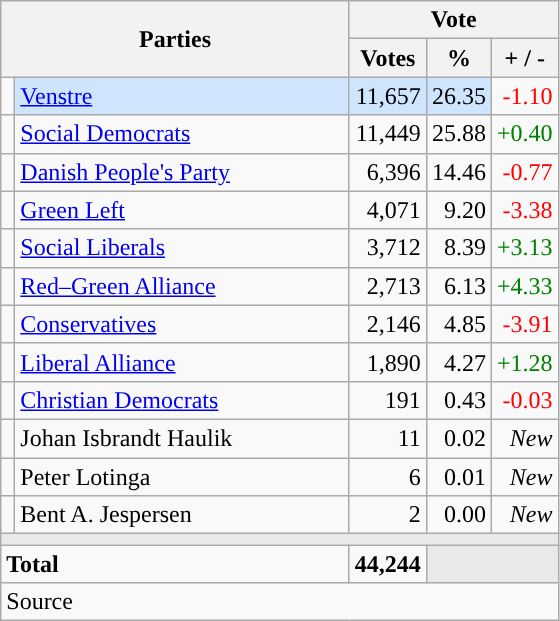<table class="wikitable" style="text-align:right;">
<tr>
<th style="text-align:centre;" rowspan="2" colspan="2" width="225">Parties</th>
<th colspan="3">Vote</th>
</tr>
<tr>
<th width="15">Votes</th>
<th width="15">%</th>
<th width="15">+ / -</th>
</tr>
<tr>
<td width="2" style="color:inherit;background:"></td>
<td bgcolor=#cfe5fe  align="left"><a href='#'>Venstre</a></td>
<td bgcolor=#cfe5fe>11,657</td>
<td bgcolor=#cfe5fe>26.35</td>
<td style=color:red;>-1.10</td>
</tr>
<tr>
<td width="2" style="color:inherit;background:"></td>
<td align="left"><a href='#'>Social Democrats</a></td>
<td>11,449</td>
<td>25.88</td>
<td style=color:green;>+0.40</td>
</tr>
<tr>
<td width="2" style="color:inherit;background:"></td>
<td align="left"><a href='#'>Danish People's Party</a></td>
<td>6,396</td>
<td>14.46</td>
<td style=color:red;>-0.77</td>
</tr>
<tr>
<td width="2" style="color:inherit;background:"></td>
<td align="left"><a href='#'>Green Left</a></td>
<td>4,071</td>
<td>9.20</td>
<td style=color:red;>-3.38</td>
</tr>
<tr>
<td width="2" style="color:inherit;background:"></td>
<td align="left"><a href='#'>Social Liberals</a></td>
<td>3,712</td>
<td>8.39</td>
<td style=color:green;>+3.13</td>
</tr>
<tr>
<td width="2" style="color:inherit;background:"></td>
<td align="left"><a href='#'>Red–Green Alliance</a></td>
<td>2,713</td>
<td>6.13</td>
<td style=color:green;>+4.33</td>
</tr>
<tr>
<td width="2" style="color:inherit;background:"></td>
<td align="left"><a href='#'>Conservatives</a></td>
<td>2,146</td>
<td>4.85</td>
<td style=color:red;>-3.91</td>
</tr>
<tr>
<td width="2" style="color:inherit;background:"></td>
<td align="left"><a href='#'>Liberal Alliance</a></td>
<td>1,890</td>
<td>4.27</td>
<td style=color:green;>+1.28</td>
</tr>
<tr>
<td width="2" style="color:inherit;background:"></td>
<td align="left"><a href='#'>Christian Democrats</a></td>
<td>191</td>
<td>0.43</td>
<td style=color:red;>-0.03</td>
</tr>
<tr>
<td width="2" style="color:inherit;background:"></td>
<td align="left">Johan Isbrandt Haulik</td>
<td>11</td>
<td>0.02</td>
<td><em>New</em></td>
</tr>
<tr>
<td width="2" style="color:inherit;background:"></td>
<td align="left">Peter Lotinga</td>
<td>6</td>
<td>0.01</td>
<td><em>New</em></td>
</tr>
<tr>
<td width="2" style="color:inherit;background:"></td>
<td align="left">Bent A. Jespersen</td>
<td>2</td>
<td>0.00</td>
<td><em>New</em></td>
</tr>
<tr>
<td colspan="7" bgcolor="#E9E9E9"></td>
</tr>
<tr>
<td align="left" colspan="2"><strong>Total</strong></td>
<td><strong>44,244</strong></td>
<td bgcolor="#E9E9E9" colspan="2"></td>
</tr>
<tr>
<td align="left" colspan="6">Source</td>
</tr>
</table>
